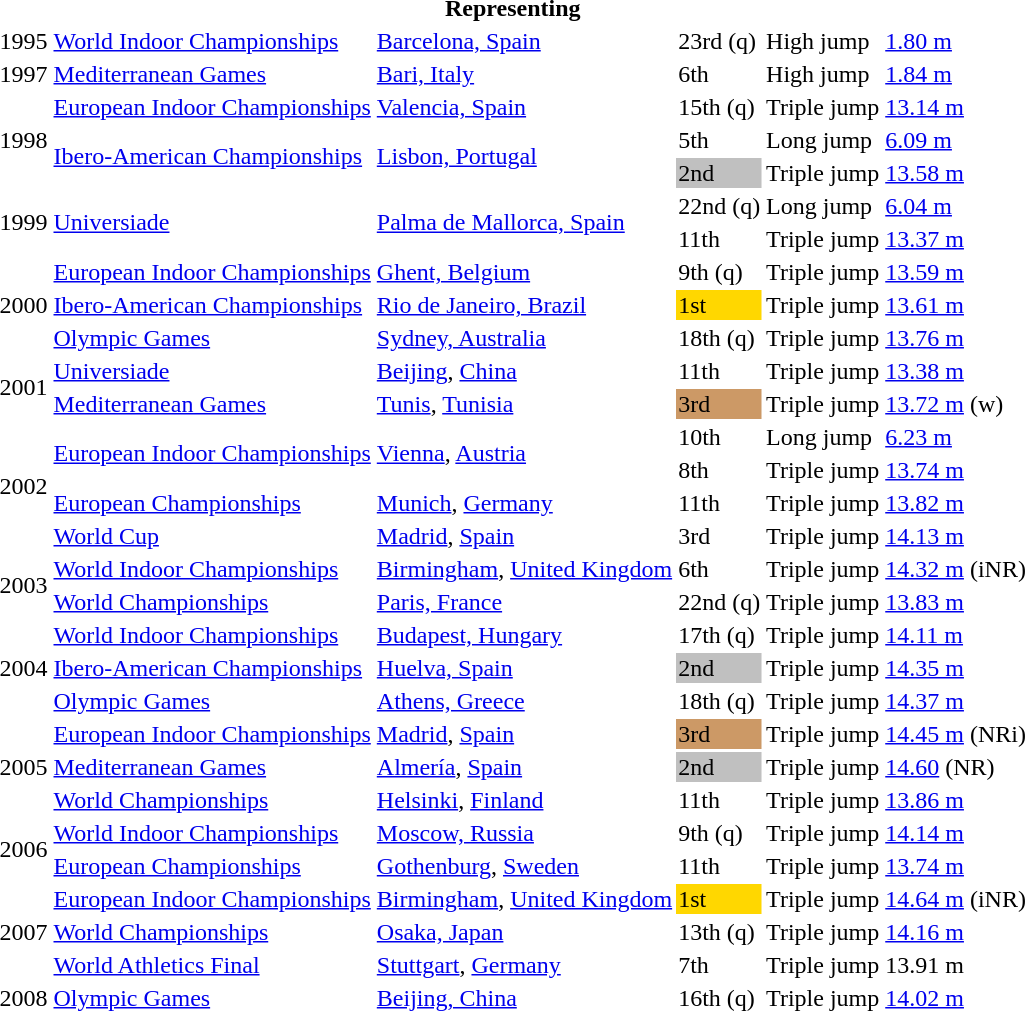<table>
<tr>
<th colspan="6">Representing </th>
</tr>
<tr>
<td>1995</td>
<td><a href='#'>World Indoor Championships</a></td>
<td><a href='#'>Barcelona, Spain</a></td>
<td>23rd (q)</td>
<td>High jump</td>
<td><a href='#'>1.80 m</a></td>
</tr>
<tr>
<td>1997</td>
<td><a href='#'>Mediterranean Games</a></td>
<td><a href='#'>Bari, Italy</a></td>
<td>6th</td>
<td>High jump</td>
<td><a href='#'>1.84 m</a></td>
</tr>
<tr>
<td rowspan=3>1998</td>
<td><a href='#'>European Indoor Championships</a></td>
<td><a href='#'>Valencia, Spain</a></td>
<td>15th (q)</td>
<td>Triple jump</td>
<td><a href='#'>13.14 m</a></td>
</tr>
<tr>
<td rowspan=2><a href='#'>Ibero-American Championships</a></td>
<td rowspan=2><a href='#'>Lisbon, Portugal</a></td>
<td>5th</td>
<td>Long jump</td>
<td><a href='#'>6.09 m</a></td>
</tr>
<tr>
<td bgcolor=silver>2nd</td>
<td>Triple jump</td>
<td><a href='#'>13.58 m</a></td>
</tr>
<tr>
<td rowspan=2>1999</td>
<td rowspan=2><a href='#'>Universiade</a></td>
<td rowspan=2><a href='#'>Palma de Mallorca, Spain</a></td>
<td>22nd (q)</td>
<td>Long jump</td>
<td><a href='#'>6.04 m</a></td>
</tr>
<tr>
<td>11th</td>
<td>Triple jump</td>
<td><a href='#'>13.37 m</a></td>
</tr>
<tr>
<td rowspan=3>2000</td>
<td><a href='#'>European Indoor Championships</a></td>
<td><a href='#'>Ghent, Belgium</a></td>
<td>9th (q)</td>
<td>Triple jump</td>
<td><a href='#'>13.59 m</a></td>
</tr>
<tr>
<td><a href='#'>Ibero-American Championships</a></td>
<td><a href='#'>Rio de Janeiro, Brazil</a></td>
<td bgcolor=gold>1st</td>
<td>Triple jump</td>
<td><a href='#'>13.61 m</a></td>
</tr>
<tr>
<td><a href='#'>Olympic Games</a></td>
<td><a href='#'>Sydney, Australia</a></td>
<td>18th (q)</td>
<td>Triple jump</td>
<td><a href='#'>13.76 m</a></td>
</tr>
<tr>
<td rowspan=2>2001</td>
<td><a href='#'>Universiade</a></td>
<td><a href='#'>Beijing</a>, <a href='#'>China</a></td>
<td>11th</td>
<td>Triple jump</td>
<td><a href='#'>13.38 m</a></td>
</tr>
<tr>
<td><a href='#'>Mediterranean Games</a></td>
<td><a href='#'>Tunis</a>, <a href='#'>Tunisia</a></td>
<td bgcolor="cc9966">3rd</td>
<td>Triple jump</td>
<td><a href='#'>13.72 m</a> (w)</td>
</tr>
<tr>
<td rowspan=4>2002</td>
<td rowspan=2><a href='#'>European Indoor Championships</a></td>
<td rowspan=2><a href='#'>Vienna</a>, <a href='#'>Austria</a></td>
<td>10th</td>
<td>Long jump</td>
<td><a href='#'>6.23 m</a></td>
</tr>
<tr>
<td>8th</td>
<td>Triple jump</td>
<td><a href='#'>13.74 m</a></td>
</tr>
<tr>
<td><a href='#'>European Championships</a></td>
<td><a href='#'>Munich</a>, <a href='#'>Germany</a></td>
<td>11th</td>
<td>Triple jump</td>
<td><a href='#'>13.82 m</a></td>
</tr>
<tr>
<td><a href='#'>World Cup</a></td>
<td><a href='#'>Madrid</a>, <a href='#'>Spain</a></td>
<td>3rd</td>
<td>Triple jump</td>
<td><a href='#'>14.13 m</a></td>
</tr>
<tr>
<td rowspan=2>2003</td>
<td><a href='#'>World Indoor Championships</a></td>
<td><a href='#'>Birmingham</a>, <a href='#'>United Kingdom</a></td>
<td>6th</td>
<td>Triple jump</td>
<td><a href='#'>14.32 m</a> (iNR)</td>
</tr>
<tr>
<td><a href='#'>World Championships</a></td>
<td><a href='#'>Paris, France</a></td>
<td>22nd (q)</td>
<td>Triple jump</td>
<td><a href='#'>13.83 m</a></td>
</tr>
<tr>
<td rowspan=3>2004</td>
<td><a href='#'>World Indoor Championships</a></td>
<td><a href='#'>Budapest, Hungary</a></td>
<td>17th (q)</td>
<td>Triple jump</td>
<td><a href='#'>14.11 m</a></td>
</tr>
<tr>
<td><a href='#'>Ibero-American Championships</a></td>
<td><a href='#'>Huelva, Spain</a></td>
<td bgcolor=silver>2nd</td>
<td>Triple jump</td>
<td><a href='#'>14.35 m</a></td>
</tr>
<tr>
<td><a href='#'>Olympic Games</a></td>
<td><a href='#'>Athens, Greece</a></td>
<td>18th (q)</td>
<td>Triple jump</td>
<td><a href='#'>14.37 m</a></td>
</tr>
<tr>
<td rowspan=3>2005</td>
<td><a href='#'>European Indoor Championships</a></td>
<td><a href='#'>Madrid</a>, <a href='#'>Spain</a></td>
<td bgcolor="cc9966">3rd</td>
<td>Triple jump</td>
<td><a href='#'>14.45 m</a> (NRi)</td>
</tr>
<tr>
<td><a href='#'>Mediterranean Games</a></td>
<td><a href='#'>Almería</a>, <a href='#'>Spain</a></td>
<td bgcolor="silver">2nd</td>
<td>Triple jump</td>
<td><a href='#'>14.60</a> (NR)</td>
</tr>
<tr>
<td><a href='#'>World Championships</a></td>
<td><a href='#'>Helsinki</a>, <a href='#'>Finland</a></td>
<td>11th</td>
<td>Triple jump</td>
<td><a href='#'>13.86 m</a></td>
</tr>
<tr>
<td rowspan=2>2006</td>
<td><a href='#'>World Indoor Championships</a></td>
<td><a href='#'>Moscow, Russia</a></td>
<td>9th (q)</td>
<td>Triple jump</td>
<td><a href='#'>14.14 m</a></td>
</tr>
<tr>
<td><a href='#'>European Championships</a></td>
<td><a href='#'>Gothenburg</a>, <a href='#'>Sweden</a></td>
<td>11th</td>
<td>Triple jump</td>
<td><a href='#'>13.74 m</a></td>
</tr>
<tr>
<td rowspan=3>2007</td>
<td><a href='#'>European Indoor Championships</a></td>
<td><a href='#'>Birmingham</a>, <a href='#'>United Kingdom</a></td>
<td bgcolor="gold">1st</td>
<td>Triple jump</td>
<td><a href='#'>14.64 m</a> (iNR)</td>
</tr>
<tr>
<td><a href='#'>World Championships</a></td>
<td><a href='#'>Osaka, Japan</a></td>
<td>13th (q)</td>
<td>Triple jump</td>
<td><a href='#'>14.16 m</a></td>
</tr>
<tr>
<td><a href='#'>World Athletics Final</a></td>
<td><a href='#'>Stuttgart</a>, <a href='#'>Germany</a></td>
<td>7th</td>
<td>Triple jump</td>
<td>13.91 m</td>
</tr>
<tr>
<td>2008</td>
<td><a href='#'>Olympic Games</a></td>
<td><a href='#'>Beijing, China</a></td>
<td>16th (q)</td>
<td>Triple jump</td>
<td><a href='#'>14.02 m</a></td>
</tr>
</table>
